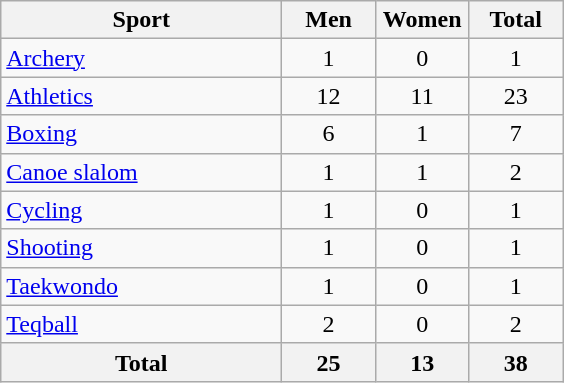<table class="wikitable sortable" style="text-align:center;">
<tr>
<th width=180>Sport</th>
<th width=55>Men</th>
<th width=55>Women</th>
<th width=55>Total</th>
</tr>
<tr>
<td align=left><a href='#'>Archery</a></td>
<td>1</td>
<td>0</td>
<td>1</td>
</tr>
<tr>
<td align=left><a href='#'>Athletics</a></td>
<td>12</td>
<td>11</td>
<td>23</td>
</tr>
<tr>
<td align=left><a href='#'>Boxing</a></td>
<td>6</td>
<td>1</td>
<td>7</td>
</tr>
<tr>
<td align=left><a href='#'>Canoe slalom</a></td>
<td>1</td>
<td>1</td>
<td>2</td>
</tr>
<tr>
<td align=left><a href='#'>Cycling</a></td>
<td>1</td>
<td>0</td>
<td>1</td>
</tr>
<tr>
<td align=left><a href='#'>Shooting</a></td>
<td>1</td>
<td>0</td>
<td>1</td>
</tr>
<tr>
<td align=left><a href='#'>Taekwondo</a></td>
<td>1</td>
<td>0</td>
<td>1</td>
</tr>
<tr>
<td align=left><a href='#'>Teqball</a></td>
<td>2</td>
<td>0</td>
<td>2</td>
</tr>
<tr>
<th>Total</th>
<th>25</th>
<th>13</th>
<th>38</th>
</tr>
</table>
